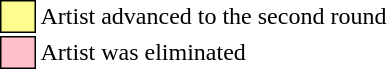<table class="toccolours" style="font-size: 100%">
<tr>
<td style="background:#fdfc8f; border:1px solid black">     </td>
<td>Artist advanced to the second round</td>
</tr>
<tr>
<td style="background: pink; border:1px solid black">     </td>
<td>Artist was eliminated</td>
</tr>
</table>
